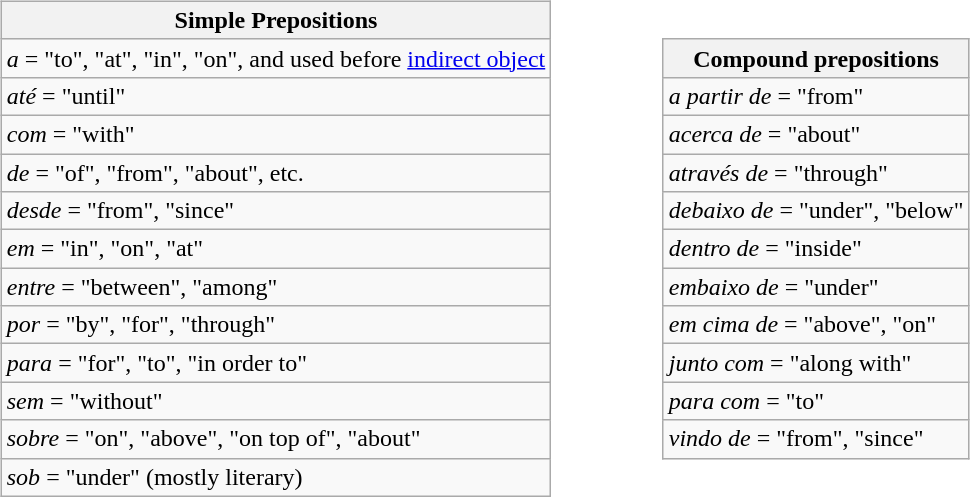<table border="0">
<tr>
<td style="text-align: left;"><br> <table class="wikitable">
<tr>
<th>Simple Prepositions</th>
</tr>
<tr>
<td><em>a</em> = "to", "at", "in", "on", and used before <a href='#'>indirect object</a></td>
</tr>
<tr>
<td><em>até</em> = "until"</td>
</tr>
<tr>
<td><em>com</em> = "with"</td>
</tr>
<tr>
<td><em>de</em> = "of", "from", "about", etc.</td>
</tr>
<tr>
<td><em>desde</em> = "from", "since"</td>
</tr>
<tr>
<td><em>em</em> = "in", "on", "at"</td>
</tr>
<tr>
<td><em>entre</em> = "between", "among"</td>
</tr>
<tr>
<td><em>por</em> = "by", "for", "through"</td>
</tr>
<tr>
<td><em>para</em> = "for", "to", "in order to"</td>
</tr>
<tr>
<td><em>sem</em> = "without"</td>
</tr>
<tr>
<td><em>sobre</em> = "on", "above", "on top of", "about"</td>
</tr>
<tr>
<td><em>sob</em> = "under" (mostly literary)</td>
</tr>
</table>
</td>
<td style="width:50px;"></td>
<td style="text-align: left;" style="vertical-align:top;"><br><table class="wikitable">
<tr>
<th>Compound prepositions</th>
</tr>
<tr>
<td><em>a partir de</em> = "from"</td>
</tr>
<tr>
<td><em>acerca de</em> = "about"</td>
</tr>
<tr>
<td><em>através de</em> = "through"</td>
</tr>
<tr>
<td><em>debaixo de</em> = "under", "below"</td>
</tr>
<tr>
<td><em>dentro de</em> = "inside"</td>
</tr>
<tr>
<td><em>embaixo de</em> = "under"</td>
</tr>
<tr>
<td><em>em cima de</em> = "above", "on"</td>
</tr>
<tr>
<td><em>junto com</em> = "along with"</td>
</tr>
<tr>
<td><em>para com</em> = "to"</td>
</tr>
<tr>
<td><em>vindo de</em> = "from", "since"</td>
</tr>
</table>
</td>
</tr>
</table>
